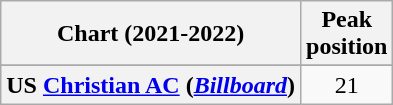<table class="wikitable sortable plainrowheaders" style="text-align:center">
<tr>
<th scope="col">Chart (2021-2022)</th>
<th scope="col">Peak<br> position</th>
</tr>
<tr>
</tr>
<tr>
</tr>
<tr>
<th scope="row">US <a href='#'>Christian AC</a> (<em><a href='#'>Billboard</a></em>)</th>
<td>21</td>
</tr>
</table>
